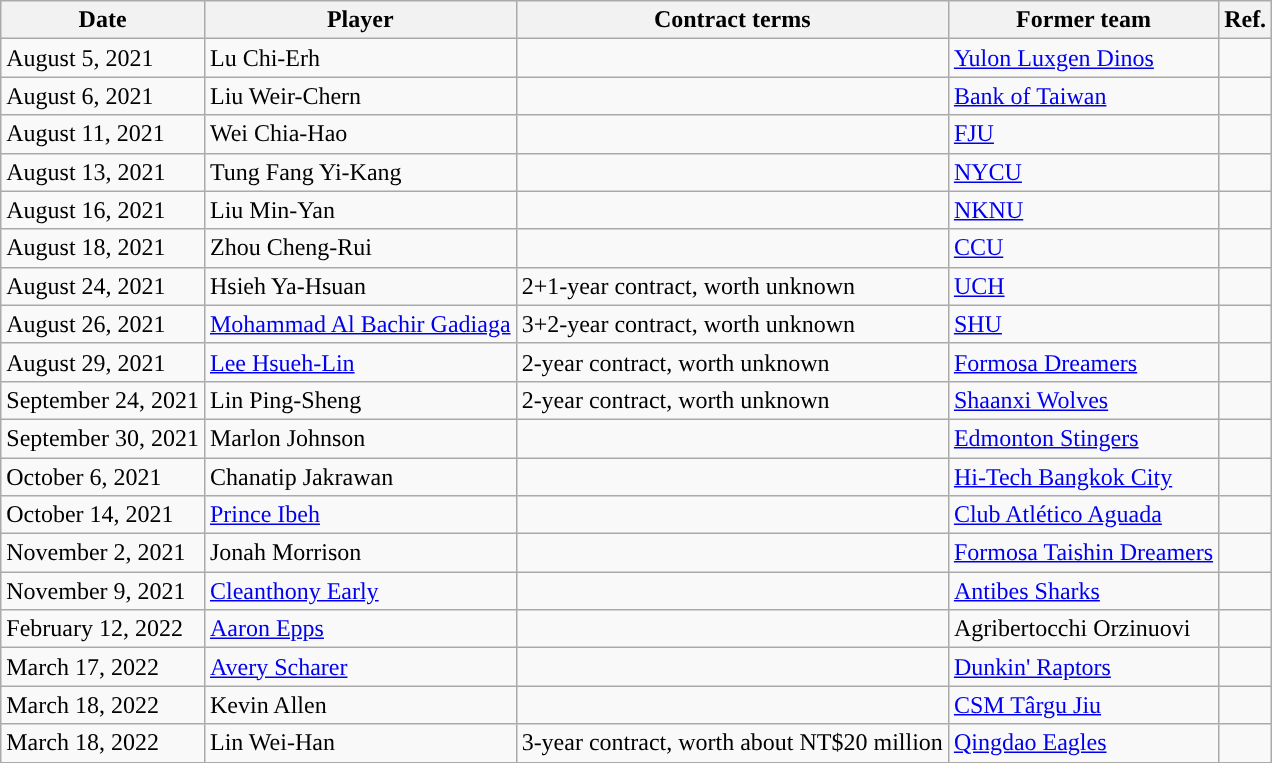<table class="wikitable">
<tr>
<th>Date</th>
<th>Player</th>
<th>Contract terms</th>
<th>Former team</th>
<th>Ref.</th>
</tr>
<tr>
<td>August 5, 2021</td>
<td>Lu Chi-Erh</td>
<td></td>
<td> <a href='#'>Yulon Luxgen Dinos</a></td>
<td></td>
</tr>
<tr>
<td>August 6, 2021</td>
<td>Liu Weir-Chern</td>
<td></td>
<td> <a href='#'>Bank of Taiwan</a></td>
<td></td>
</tr>
<tr>
<td>August 11, 2021</td>
<td>Wei Chia-Hao</td>
<td></td>
<td> <a href='#'>FJU</a></td>
<td></td>
</tr>
<tr>
<td>August 13, 2021</td>
<td>Tung Fang Yi-Kang</td>
<td></td>
<td> <a href='#'>NYCU</a></td>
<td></td>
</tr>
<tr>
<td>August 16, 2021</td>
<td>Liu Min-Yan</td>
<td></td>
<td> <a href='#'>NKNU</a></td>
<td></td>
</tr>
<tr>
<td>August 18, 2021</td>
<td>Zhou Cheng-Rui</td>
<td></td>
<td> <a href='#'>CCU</a></td>
<td></td>
</tr>
<tr>
<td>August 24, 2021</td>
<td>Hsieh Ya-Hsuan</td>
<td>2+1-year contract, worth unknown</td>
<td> <a href='#'>UCH</a></td>
<td></td>
</tr>
<tr>
<td>August 26, 2021</td>
<td><a href='#'>Mohammad Al Bachir Gadiaga</a></td>
<td>3+2-year contract, worth unknown</td>
<td> <a href='#'>SHU</a></td>
<td></td>
</tr>
<tr>
<td>August 29, 2021</td>
<td><a href='#'>Lee Hsueh-Lin</a></td>
<td>2-year contract, worth unknown</td>
<td> <a href='#'>Formosa Dreamers</a></td>
<td></td>
</tr>
<tr>
<td>September 24, 2021</td>
<td>Lin Ping-Sheng</td>
<td>2-year contract, worth unknown</td>
<td> <a href='#'>Shaanxi Wolves</a></td>
<td></td>
</tr>
<tr>
<td>September 30, 2021</td>
<td>Marlon Johnson</td>
<td></td>
<td> <a href='#'>Edmonton Stingers</a></td>
<td></td>
</tr>
<tr>
<td>October 6, 2021</td>
<td>Chanatip Jakrawan</td>
<td></td>
<td> <a href='#'>Hi-Tech Bangkok City</a></td>
<td></td>
</tr>
<tr>
<td>October 14, 2021</td>
<td><a href='#'>Prince Ibeh</a></td>
<td></td>
<td> <a href='#'>Club Atlético Aguada</a></td>
<td></td>
</tr>
<tr>
<td>November 2, 2021</td>
<td>Jonah Morrison</td>
<td></td>
<td> <a href='#'>Formosa Taishin Dreamers</a></td>
<td></td>
</tr>
<tr>
<td>November 9, 2021</td>
<td><a href='#'>Cleanthony Early</a></td>
<td></td>
<td> <a href='#'>Antibes Sharks</a></td>
<td></td>
</tr>
<tr>
<td>February 12, 2022</td>
<td><a href='#'>Aaron Epps</a></td>
<td></td>
<td> Agribertocchi Orzinuovi</td>
<td></td>
</tr>
<tr>
<td>March 17, 2022</td>
<td><a href='#'>Avery Scharer</a></td>
<td></td>
<td> <a href='#'>Dunkin' Raptors</a></td>
<td></td>
</tr>
<tr>
<td>March 18, 2022</td>
<td>Kevin Allen</td>
<td></td>
<td> <a href='#'>CSM Târgu Jiu</a></td>
<td></td>
</tr>
<tr>
<td>March 18, 2022</td>
<td>Lin Wei-Han</td>
<td>3-year contract, worth about NT$20 million</td>
<td> <a href='#'>Qingdao Eagles</a></td>
<td></td>
</tr>
</table>
